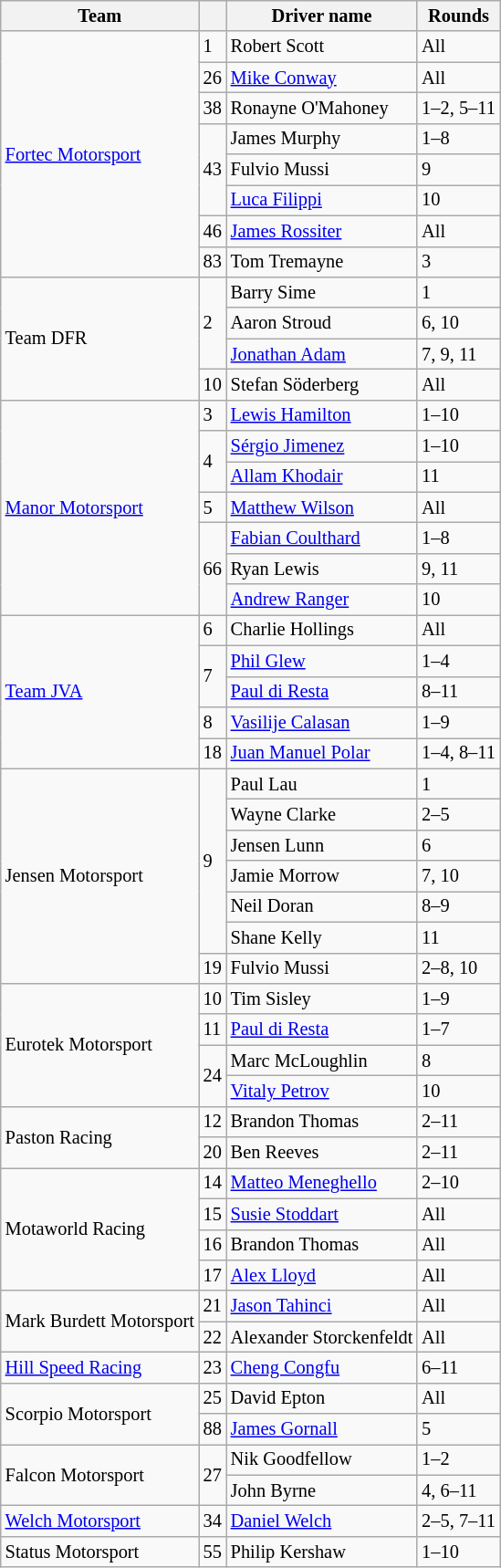<table class="wikitable" style="font-size: 85%">
<tr>
<th>Team</th>
<th></th>
<th>Driver name</th>
<th>Rounds</th>
</tr>
<tr>
<td rowspan=8><a href='#'>Fortec Motorsport</a></td>
<td>1</td>
<td> Robert Scott</td>
<td>All</td>
</tr>
<tr>
<td>26</td>
<td> <a href='#'>Mike Conway</a></td>
<td>All</td>
</tr>
<tr>
<td>38</td>
<td> Ronayne O'Mahoney</td>
<td>1–2, 5–11</td>
</tr>
<tr>
<td rowspan=3>43</td>
<td> James Murphy</td>
<td>1–8</td>
</tr>
<tr>
<td> Fulvio Mussi</td>
<td>9</td>
</tr>
<tr>
<td> <a href='#'>Luca Filippi</a></td>
<td>10</td>
</tr>
<tr>
<td>46</td>
<td> <a href='#'>James Rossiter</a></td>
<td>All</td>
</tr>
<tr>
<td>83</td>
<td> Tom Tremayne</td>
<td>3</td>
</tr>
<tr>
<td rowspan=4>Team DFR</td>
<td rowspan=3>2</td>
<td> Barry Sime</td>
<td>1</td>
</tr>
<tr>
<td> Aaron Stroud</td>
<td>6, 10</td>
</tr>
<tr>
<td> <a href='#'>Jonathan Adam</a></td>
<td>7, 9, 11</td>
</tr>
<tr>
<td>10</td>
<td> Stefan Söderberg</td>
<td>All</td>
</tr>
<tr>
<td rowspan=7><a href='#'>Manor Motorsport</a></td>
<td>3</td>
<td> <a href='#'>Lewis Hamilton</a></td>
<td>1–10</td>
</tr>
<tr>
<td rowspan=2>4</td>
<td> <a href='#'>Sérgio Jimenez</a></td>
<td>1–10</td>
</tr>
<tr>
<td> <a href='#'>Allam Khodair</a></td>
<td>11</td>
</tr>
<tr>
<td>5</td>
<td> <a href='#'>Matthew Wilson</a></td>
<td>All</td>
</tr>
<tr>
<td rowspan=3>66</td>
<td> <a href='#'>Fabian Coulthard</a></td>
<td>1–8</td>
</tr>
<tr>
<td> Ryan Lewis</td>
<td>9, 11</td>
</tr>
<tr>
<td> <a href='#'>Andrew Ranger</a></td>
<td>10</td>
</tr>
<tr>
<td rowspan=5><a href='#'>Team JVA</a></td>
<td>6</td>
<td> Charlie Hollings</td>
<td>All</td>
</tr>
<tr>
<td rowspan=2>7</td>
<td> <a href='#'>Phil Glew</a></td>
<td>1–4</td>
</tr>
<tr>
<td> <a href='#'>Paul di Resta</a></td>
<td>8–11</td>
</tr>
<tr>
<td>8</td>
<td> <a href='#'>Vasilije Calasan</a></td>
<td>1–9</td>
</tr>
<tr>
<td>18</td>
<td> <a href='#'>Juan Manuel Polar</a></td>
<td>1–4, 8–11</td>
</tr>
<tr>
<td rowspan=7>Jensen Motorsport</td>
<td rowspan=6>9</td>
<td> Paul Lau</td>
<td>1</td>
</tr>
<tr>
<td> Wayne Clarke</td>
<td>2–5</td>
</tr>
<tr>
<td> Jensen Lunn</td>
<td>6</td>
</tr>
<tr>
<td> Jamie Morrow</td>
<td>7, 10</td>
</tr>
<tr>
<td> Neil Doran</td>
<td>8–9</td>
</tr>
<tr>
<td> Shane Kelly</td>
<td>11</td>
</tr>
<tr>
<td>19</td>
<td> Fulvio Mussi</td>
<td>2–8, 10</td>
</tr>
<tr>
<td rowspan=4>Eurotek Motorsport</td>
<td>10</td>
<td> Tim Sisley</td>
<td>1–9</td>
</tr>
<tr>
<td>11</td>
<td> <a href='#'>Paul di Resta</a></td>
<td>1–7</td>
</tr>
<tr>
<td rowspan=2>24</td>
<td> Marc McLoughlin</td>
<td>8</td>
</tr>
<tr>
<td> <a href='#'>Vitaly Petrov</a></td>
<td>10</td>
</tr>
<tr>
<td rowspan=2>Paston Racing</td>
<td>12</td>
<td> Brandon Thomas</td>
<td>2–11</td>
</tr>
<tr>
<td>20</td>
<td> Ben Reeves</td>
<td>2–11</td>
</tr>
<tr>
<td rowspan=4>Motaworld Racing</td>
<td>14</td>
<td> <a href='#'>Matteo Meneghello</a></td>
<td>2–10</td>
</tr>
<tr>
<td>15</td>
<td> <a href='#'>Susie Stoddart</a></td>
<td>All</td>
</tr>
<tr>
<td>16</td>
<td> Brandon Thomas</td>
<td>All</td>
</tr>
<tr>
<td>17</td>
<td> <a href='#'>Alex Lloyd</a></td>
<td>All</td>
</tr>
<tr>
<td rowspan=2>Mark Burdett Motorsport</td>
<td>21</td>
<td> <a href='#'>Jason Tahinci</a></td>
<td>All</td>
</tr>
<tr>
<td>22</td>
<td> Alexander Storckenfeldt</td>
<td>All</td>
</tr>
<tr>
<td rowspan=1><a href='#'>Hill Speed Racing</a></td>
<td>23</td>
<td> <a href='#'>Cheng Congfu</a></td>
<td>6–11</td>
</tr>
<tr>
<td rowspan=2>Scorpio Motorsport</td>
<td>25</td>
<td> David Epton</td>
<td>All</td>
</tr>
<tr>
<td>88</td>
<td> <a href='#'>James Gornall</a></td>
<td>5</td>
</tr>
<tr>
<td rowspan=2>Falcon Motorsport</td>
<td rowspan=2>27</td>
<td> Nik Goodfellow</td>
<td>1–2</td>
</tr>
<tr>
<td> John Byrne</td>
<td>4, 6–11</td>
</tr>
<tr>
<td rowspan=1><a href='#'>Welch Motorsport</a></td>
<td>34</td>
<td> <a href='#'>Daniel Welch</a></td>
<td>2–5, 7–11</td>
</tr>
<tr>
<td rowspan=1>Status Motorsport</td>
<td>55</td>
<td> Philip Kershaw</td>
<td>1–10</td>
</tr>
</table>
